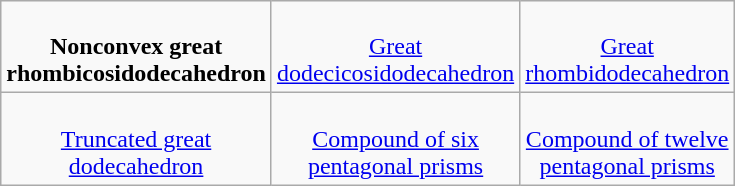<table class="wikitable" width="400" style="vertical-align:top;text-align:center">
<tr>
<td><br><strong>Nonconvex great rhombicosidodecahedron</strong></td>
<td><br><a href='#'>Great dodecicosidodecahedron</a></td>
<td><br><a href='#'>Great rhombidodecahedron</a></td>
</tr>
<tr>
<td><br><a href='#'>Truncated great dodecahedron</a></td>
<td><br><a href='#'>Compound of six pentagonal prisms</a></td>
<td><br><a href='#'>Compound of twelve pentagonal prisms</a></td>
</tr>
</table>
